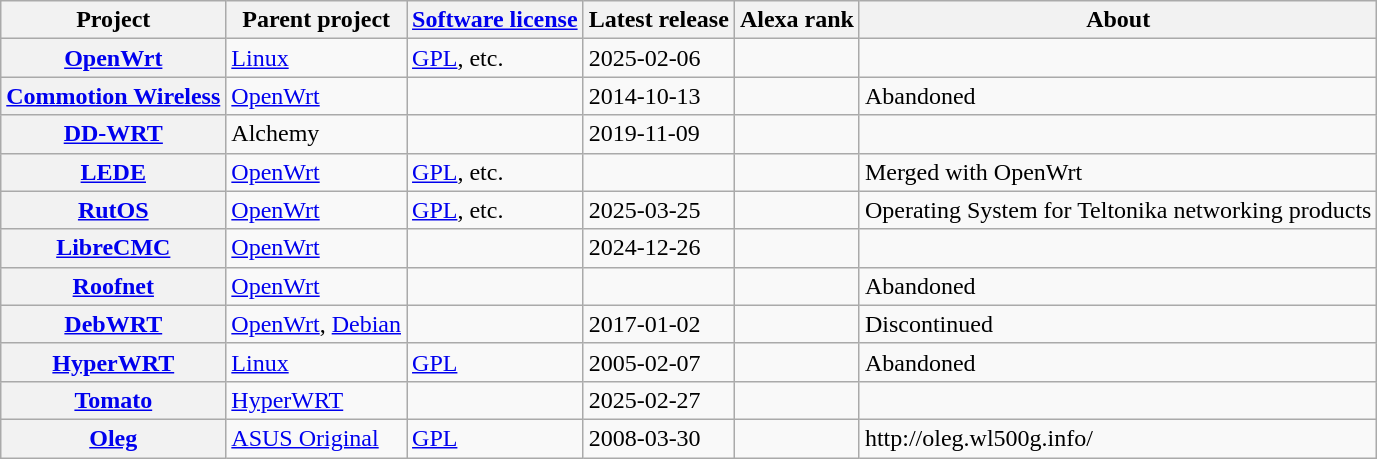<table class="wikitable sortable col5right">
<tr>
<th>Project</th>
<th>Parent project</th>
<th><a href='#'>Software license</a></th>
<th>Latest release</th>
<th>Alexa rank</th>
<th>About</th>
</tr>
<tr>
<th><a href='#'>OpenWrt</a></th>
<td><a href='#'>Linux</a></td>
<td><a href='#'>GPL</a>, etc.</td>
<td>2025-02-06 </td>
<td></td>
<td></td>
</tr>
<tr>
<th><a href='#'>Commotion Wireless</a></th>
<td><a href='#'>OpenWrt</a></td>
<td></td>
<td>2014-10-13 </td>
<td></td>
<td>Abandoned</td>
</tr>
<tr>
<th><a href='#'>DD-WRT</a></th>
<td>Alchemy</td>
<td></td>
<td>2019-11-09</td>
<td></td>
<td></td>
</tr>
<tr>
<th><a href='#'>LEDE</a></th>
<td><a href='#'>OpenWrt</a></td>
<td><a href='#'>GPL</a>, etc.</td>
<td></td>
<td></td>
<td>Merged with OpenWrt</td>
</tr>
<tr>
<th><a href='#'>RutOS</a></th>
<td><a href='#'>OpenWrt</a></td>
<td><a href='#'>GPL</a>, etc.</td>
<td>2025-03-25</td>
<td></td>
<td>Operating System for Teltonika networking products</td>
</tr>
<tr>
<th><a href='#'>LibreCMC</a></th>
<td><a href='#'>OpenWrt</a></td>
<td></td>
<td>2024-12-26</td>
<td></td>
<td></td>
</tr>
<tr>
<th><a href='#'>Roofnet</a></th>
<td><a href='#'>OpenWrt</a></td>
<td></td>
<td></td>
<td></td>
<td>Abandoned</td>
</tr>
<tr>
<th><a href='#'>DebWRT</a></th>
<td><a href='#'>OpenWrt</a>, <a href='#'>Debian</a></td>
<td></td>
<td>2017-01-02 </td>
<td></td>
<td>Discontinued</td>
</tr>
<tr>
<th><a href='#'>HyperWRT</a></th>
<td><a href='#'>Linux</a></td>
<td><a href='#'>GPL</a></td>
<td>2005-02-07</td>
<td></td>
<td>Abandoned</td>
</tr>
<tr>
<th><a href='#'>Tomato</a></th>
<td><a href='#'>HyperWRT</a></td>
<td></td>
<td>2025-02-27</td>
<td></td>
<td></td>
</tr>
<tr>
<th><a href='#'>Oleg</a></th>
<td><a href='#'>ASUS Original</a></td>
<td><a href='#'>GPL</a></td>
<td>2008-03-30</td>
<td></td>
<td>http://oleg.wl500g.info/</td>
</tr>
</table>
